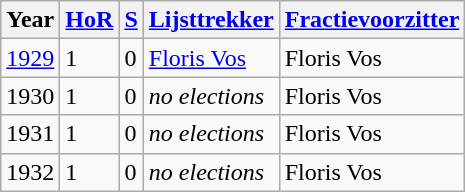<table class="wikitable sortable plainrowheaders">
<tr>
<th>Year</th>
<th><a href='#'>HoR</a></th>
<th><a href='#'>S</a></th>
<th><a href='#'>Lijsttrekker</a></th>
<th><a href='#'>Fractievoorzitter</a></th>
</tr>
<tr>
<td><a href='#'>1929</a></td>
<td>1</td>
<td>0</td>
<td><a href='#'>Floris Vos</a></td>
<td>Floris Vos</td>
</tr>
<tr>
<td>1930</td>
<td>1</td>
<td>0</td>
<td><em>no elections</em></td>
<td>Floris Vos</td>
</tr>
<tr>
<td>1931</td>
<td>1</td>
<td>0</td>
<td><em>no elections</em></td>
<td>Floris Vos</td>
</tr>
<tr>
<td>1932</td>
<td>1</td>
<td>0</td>
<td><em>no elections</em></td>
<td>Floris Vos</td>
</tr>
</table>
